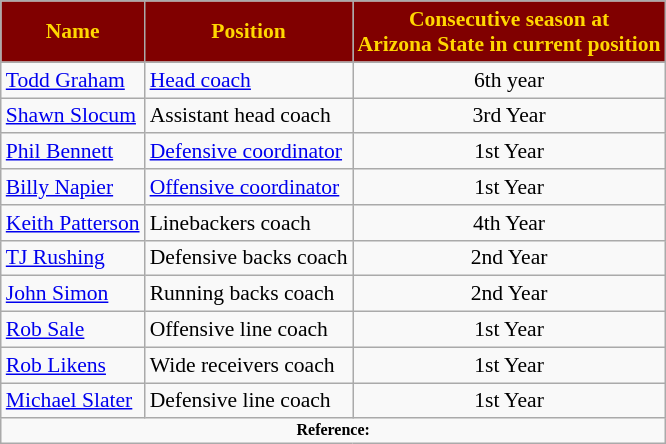<table class="wikitable" style="font-size:90%;">
<tr>
<th style="background:Maroon;color:gold;">Name</th>
<th style="background:Maroon;color:gold;">Position</th>
<th style="background:Maroon;color:gold;">Consecutive season at<br>Arizona State in current position</th>
</tr>
<tr>
<td><a href='#'>Todd Graham</a></td>
<td><a href='#'>Head coach</a></td>
<td align=center>6th year</td>
</tr>
<tr>
<td><a href='#'>Shawn Slocum</a></td>
<td>Assistant head coach</td>
<td align=center>3rd Year</td>
</tr>
<tr>
<td><a href='#'>Phil Bennett</a></td>
<td><a href='#'>Defensive coordinator</a></td>
<td align=center>1st Year</td>
</tr>
<tr>
<td><a href='#'>Billy Napier</a></td>
<td><a href='#'>Offensive coordinator</a></td>
<td align=center>1st Year</td>
</tr>
<tr>
<td><a href='#'>Keith Patterson</a></td>
<td>Linebackers coach</td>
<td align=center>4th Year</td>
</tr>
<tr>
<td><a href='#'>TJ Rushing</a></td>
<td>Defensive backs coach</td>
<td align=center>2nd Year</td>
</tr>
<tr>
<td><a href='#'>John Simon</a></td>
<td>Running backs coach</td>
<td align=center>2nd Year</td>
</tr>
<tr>
<td><a href='#'>Rob Sale</a></td>
<td>Offensive line coach</td>
<td align=center>1st Year</td>
</tr>
<tr>
<td><a href='#'>Rob Likens</a></td>
<td>Wide receivers coach</td>
<td align=center>1st Year</td>
</tr>
<tr>
<td><a href='#'>Michael Slater</a></td>
<td>Defensive line coach</td>
<td align=center>1st Year</td>
</tr>
<tr>
<td colspan="4"  style="font-size:8pt; text-align:center;"><strong>Reference:</strong></td>
</tr>
</table>
